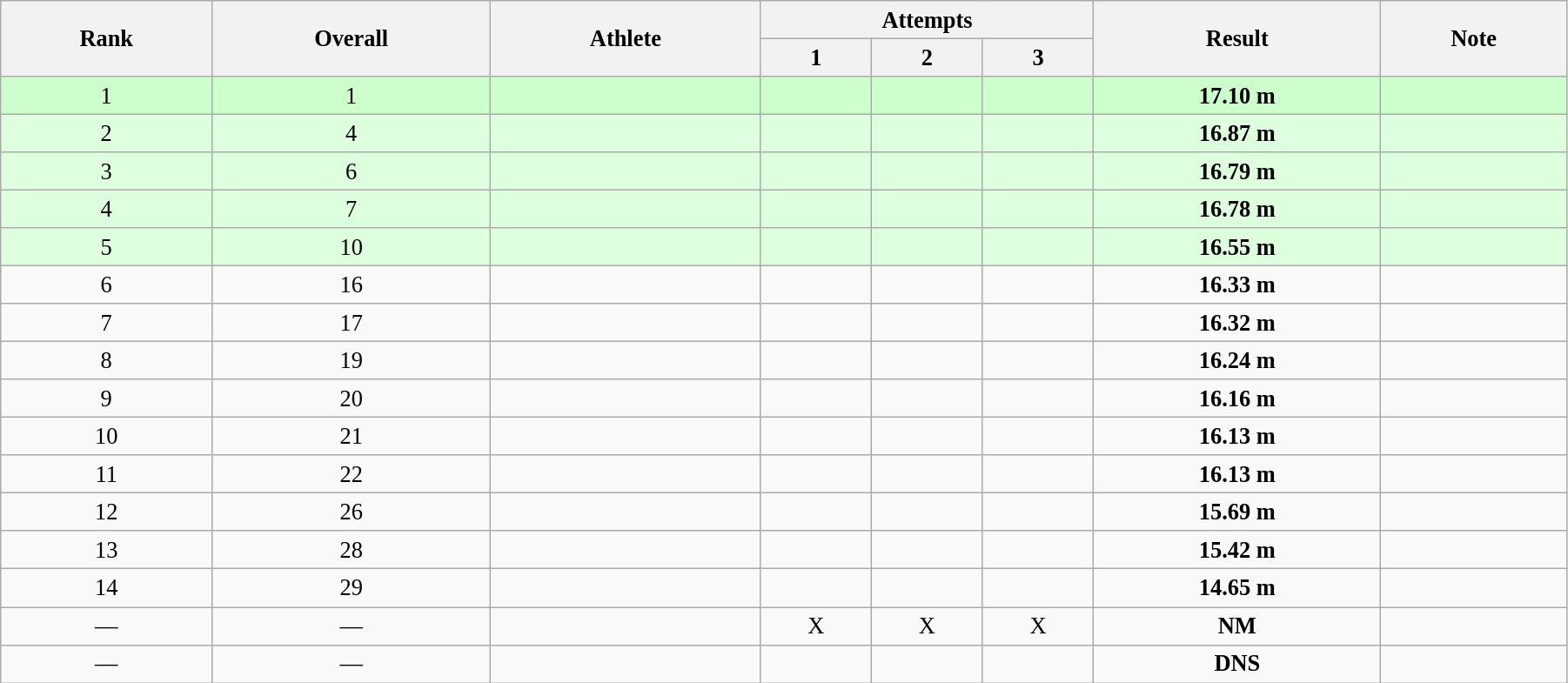<table class="wikitable" style=" text-align:center; font-size:110%;" width="95%">
<tr>
<th rowspan="2">Rank</th>
<th rowspan="2">Overall</th>
<th rowspan="2">Athlete</th>
<th colspan="3">Attempts</th>
<th rowspan="2">Result</th>
<th rowspan="2">Note</th>
</tr>
<tr>
<th>1</th>
<th>2</th>
<th>3</th>
</tr>
<tr style="background:#ccffcc;">
<td>1</td>
<td>1</td>
<td align=left></td>
<td></td>
<td></td>
<td></td>
<td><strong>17.10 m</strong></td>
<td></td>
</tr>
<tr style="background:#ddffdd;">
<td>2</td>
<td>4</td>
<td align=left></td>
<td></td>
<td></td>
<td></td>
<td><strong>16.87 m</strong></td>
<td></td>
</tr>
<tr style="background:#ddffdd;">
<td>3</td>
<td>6</td>
<td align=left></td>
<td></td>
<td></td>
<td></td>
<td><strong>16.79 m</strong></td>
<td></td>
</tr>
<tr style="background:#ddffdd;">
<td>4</td>
<td>7</td>
<td align=left></td>
<td></td>
<td></td>
<td></td>
<td><strong>16.78 m</strong></td>
<td></td>
</tr>
<tr style="background:#ddffdd;">
<td>5</td>
<td>10</td>
<td align=left></td>
<td></td>
<td></td>
<td></td>
<td><strong>16.55 m</strong></td>
<td></td>
</tr>
<tr>
<td>6</td>
<td>16</td>
<td align=left></td>
<td></td>
<td></td>
<td></td>
<td><strong>16.33 m</strong></td>
<td></td>
</tr>
<tr>
<td>7</td>
<td>17</td>
<td align=left></td>
<td></td>
<td></td>
<td></td>
<td><strong>16.32 m</strong></td>
<td></td>
</tr>
<tr>
<td>8</td>
<td>19</td>
<td align=left></td>
<td></td>
<td></td>
<td></td>
<td><strong>16.24 m</strong></td>
<td></td>
</tr>
<tr>
<td>9</td>
<td>20</td>
<td align=left></td>
<td></td>
<td></td>
<td></td>
<td><strong>16.16 m</strong></td>
<td></td>
</tr>
<tr>
<td>10</td>
<td>21</td>
<td align=left></td>
<td></td>
<td></td>
<td></td>
<td><strong>16.13 m</strong></td>
<td></td>
</tr>
<tr>
<td>11</td>
<td>22</td>
<td align=left></td>
<td></td>
<td></td>
<td></td>
<td><strong>16.13 m</strong></td>
<td></td>
</tr>
<tr>
<td>12</td>
<td>26</td>
<td align=left></td>
<td></td>
<td></td>
<td></td>
<td><strong>15.69 m</strong></td>
<td></td>
</tr>
<tr>
<td>13</td>
<td>28</td>
<td align=left></td>
<td></td>
<td></td>
<td></td>
<td><strong>15.42 m</strong></td>
<td></td>
</tr>
<tr>
<td>14</td>
<td>29</td>
<td align=left></td>
<td></td>
<td></td>
<td></td>
<td><strong>14.65 m</strong></td>
<td></td>
</tr>
<tr>
<td>—</td>
<td>—</td>
<td align=left></td>
<td>X</td>
<td>X</td>
<td>X</td>
<td><strong>NM</strong></td>
<td></td>
</tr>
<tr>
<td>—</td>
<td>—</td>
<td align=left></td>
<td></td>
<td></td>
<td></td>
<td><strong>DNS</strong></td>
<td></td>
</tr>
</table>
